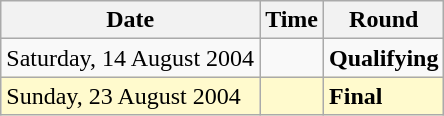<table class="wikitable">
<tr>
<th>Date</th>
<th>Time</th>
<th>Round</th>
</tr>
<tr>
<td>Saturday, 14 August 2004</td>
<td></td>
<td><strong>Qualifying</strong></td>
</tr>
<tr style=background:lemonchiffon>
<td>Sunday, 23 August 2004</td>
<td></td>
<td><strong>Final</strong></td>
</tr>
</table>
